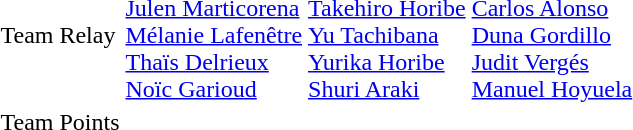<table>
<tr>
<td>Team Relay</td>
<td><br><a href='#'>Julen Marticorena</a><br><a href='#'>Mélanie Lafenêtre</a><br><a href='#'>Thaïs Delrieux</a><br><a href='#'>Noïc Garioud</a></td>
<td><br><a href='#'>Takehiro Horibe</a><br><a href='#'>Yu Tachibana</a><br><a href='#'>Yurika Horibe</a><br><a href='#'>Shuri Araki</a></td>
<td><br><a href='#'>Carlos Alonso</a><br><a href='#'>Duna Gordillo</a><br><a href='#'>Judit Vergés</a><br><a href='#'>Manuel Hoyuela</a></td>
</tr>
<tr>
<td>Team Points</td>
<td></td>
<td></td>
<td></td>
</tr>
</table>
